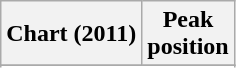<table class="wikitable sortable plainrowheaders" style="text-align:center">
<tr>
<th scope="col">Chart (2011)</th>
<th scope="col">Peak<br>position</th>
</tr>
<tr>
</tr>
<tr>
</tr>
</table>
